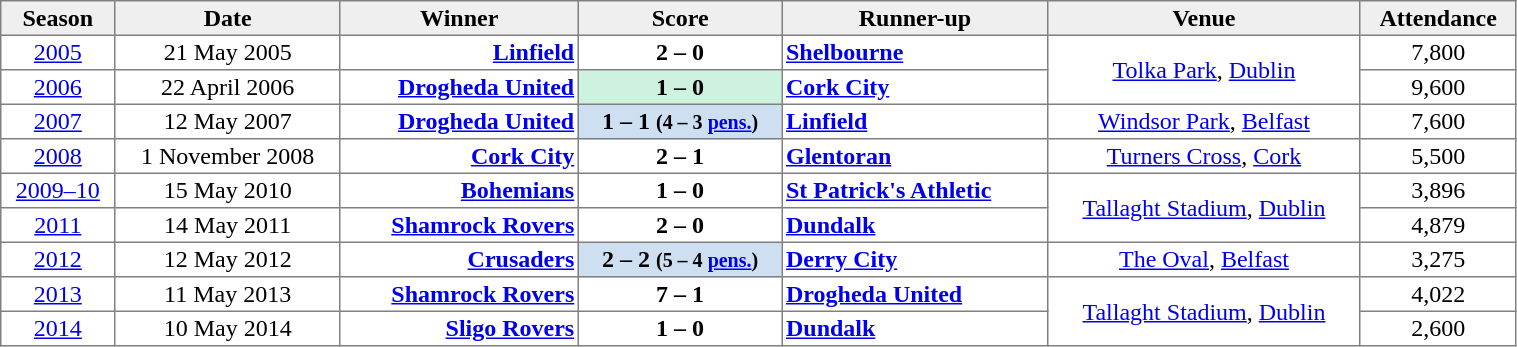<table class="toccolours" border="1" cellpadding="2" style="border-collapse: collapse; text-align: center; width: 80%; margin: 4 left;">
<tr style="background: #efefef;">
<th>Season</th>
<th>Date</th>
<th>Winner</th>
<th>Score</th>
<th>Runner-up</th>
<th>Venue</th>
<th>Attendance</th>
</tr>
<tr>
<td align=center><a href='#'>2005</a></td>
<td align=center>21 May 2005</td>
<td align=right><strong><a href='#'>Linfield</a></strong> </td>
<td align=center><strong>2 – 0</strong></td>
<td align=left> <strong><a href='#'>Shelbourne</a></strong></td>
<td rowspan="2"><a href='#'>Tolka Park</a>, <a href='#'>Dublin</a></td>
<td>7,800</td>
</tr>
<tr>
<td align=center><a href='#'>2006</a></td>
<td align=center>22 April 2006</td>
<td align=right><strong><a href='#'>Drogheda United</a></strong> </td>
<td style="background:#cef2e0;"><strong>1 – 0 </strong></td>
<td align=left> <strong><a href='#'>Cork City</a></strong></td>
<td>9,600</td>
</tr>
<tr>
<td align=center><a href='#'>2007</a></td>
<td align=center>12 May 2007</td>
<td align=right><strong><a href='#'>Drogheda United</a></strong> </td>
<td style="background:#cedff2;"> <strong>1 – 1  <small>(4 – 3 <a href='#'>pens.</a>)</small></strong></td>
<td align=left> <strong><a href='#'>Linfield</a></strong></td>
<td><a href='#'>Windsor Park</a>, <a href='#'>Belfast</a></td>
<td>7,600</td>
</tr>
<tr>
<td align=center><a href='#'>2008</a></td>
<td align=center>1 November 2008</td>
<td align=right><strong><a href='#'>Cork City</a></strong> </td>
<td align=center><strong>2 – 1</strong></td>
<td align=left> <strong><a href='#'>Glentoran</a></strong></td>
<td><a href='#'>Turners Cross</a>, <a href='#'>Cork</a></td>
<td align=center>5,500</td>
</tr>
<tr>
<td align=center><a href='#'>2009–10</a></td>
<td align=center>15 May 2010</td>
<td align=right><strong><a href='#'>Bohemians</a></strong> </td>
<td align=center><strong>1 – 0</strong></td>
<td align=left> <strong><a href='#'>St Patrick's Athletic</a></strong></td>
<td rowspan="2"><a href='#'>Tallaght Stadium</a>, <a href='#'>Dublin</a></td>
<td align=center>3,896</td>
</tr>
<tr>
<td align=center><a href='#'>2011</a></td>
<td align=center>14 May 2011</td>
<td align=right><strong><a href='#'>Shamrock Rovers</a></strong> </td>
<td align=center><strong>2 – 0</strong></td>
<td align=left> <strong><a href='#'>Dundalk</a></strong></td>
<td align=center>4,879</td>
</tr>
<tr>
<td align=center><a href='#'>2012</a></td>
<td align=center>12 May 2012</td>
<td align=right><strong><a href='#'>Crusaders</a></strong> </td>
<td style="background:#cedff2;"> <strong>2 – 2  <small>(5 – 4 <a href='#'>pens.</a>)</small></strong></td>
<td align=left> <strong><a href='#'>Derry City</a></strong></td>
<td><a href='#'>The Oval</a>, <a href='#'>Belfast</a></td>
<td align=center>3,275</td>
</tr>
<tr>
<td align=center><a href='#'>2013</a></td>
<td align=center>11 May 2013</td>
<td align=right><strong><a href='#'>Shamrock Rovers</a></strong> </td>
<td align=center><strong>7 – 1</strong></td>
<td align=left> <strong><a href='#'>Drogheda United</a></strong></td>
<td rowspan="2"><a href='#'>Tallaght Stadium</a>, <a href='#'>Dublin</a></td>
<td align=center>4,022</td>
</tr>
<tr>
<td align=center><a href='#'>2014</a></td>
<td align=center>10 May 2014</td>
<td align=right><strong><a href='#'>Sligo Rovers</a></strong> </td>
<td align=center><strong>1 – 0</strong></td>
<td align=left> <strong><a href='#'>Dundalk</a></strong></td>
<td align=center>2,600</td>
</tr>
</table>
